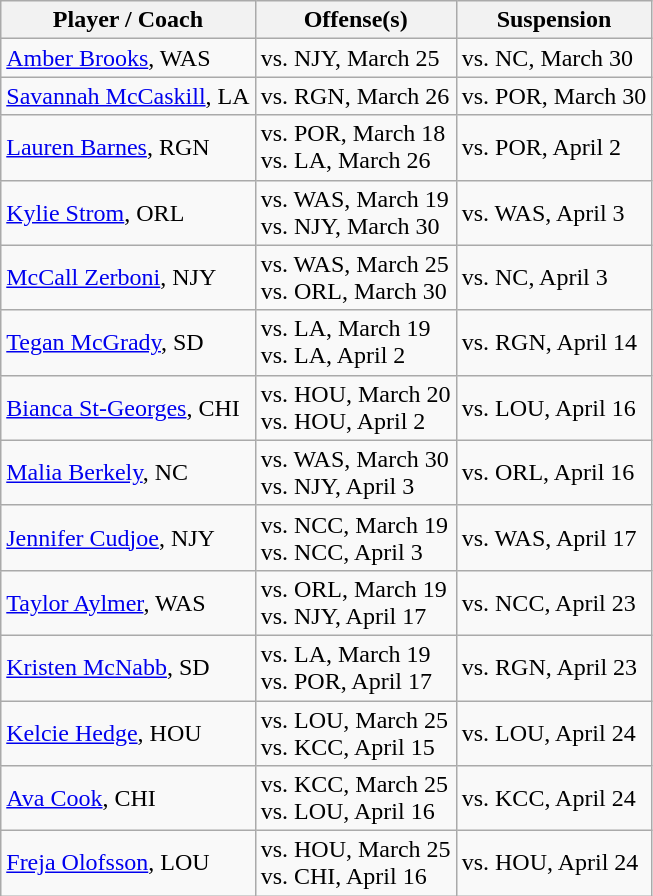<table class="wikitable sortable plainrowheaders">
<tr>
<th>Player / Coach</th>
<th>Offense(s)</th>
<th>Suspension</th>
</tr>
<tr>
<td> <a href='#'>Amber Brooks</a>, WAS</td>
<td> vs. NJY, March 25</td>
<td>vs. NC, March 30</td>
</tr>
<tr>
<td> <a href='#'>Savannah McCaskill</a>, LA</td>
<td> vs. RGN, March 26</td>
<td>vs. POR, March 30</td>
</tr>
<tr>
<td> <a href='#'>Lauren Barnes</a>, RGN</td>
<td> vs. POR, March 18<br> vs. LA, March 26</td>
<td>vs. POR, April 2</td>
</tr>
<tr>
<td> <a href='#'>Kylie Strom</a>, ORL</td>
<td> vs. WAS, March 19<br> vs. NJY, March 30</td>
<td>vs. WAS, April 3</td>
</tr>
<tr>
<td> <a href='#'>McCall Zerboni</a>, NJY</td>
<td> vs. WAS, March 25 <br> vs. ORL, March 30</td>
<td>vs. NC, April 3</td>
</tr>
<tr>
<td> <a href='#'>Tegan McGrady</a>, SD</td>
<td> vs. LA, March 19<br> vs. LA, April 2</td>
<td>vs. RGN, April 14</td>
</tr>
<tr>
<td> <a href='#'>Bianca St-Georges</a>, CHI</td>
<td> vs. HOU, March 20<br> vs. HOU, April 2</td>
<td>vs. LOU, April 16</td>
</tr>
<tr>
<td> <a href='#'>Malia Berkely</a>, NC</td>
<td> vs. WAS, March 30<br> vs. NJY, April 3</td>
<td>vs. ORL, April 16</td>
</tr>
<tr>
<td> <a href='#'>Jennifer Cudjoe</a>, NJY</td>
<td> vs. NCC, March 19<br> vs. NCC, April 3</td>
<td>vs. WAS, April 17</td>
</tr>
<tr>
<td> <a href='#'>Taylor Aylmer</a>, WAS</td>
<td> vs. ORL, March 19<br> vs. NJY, April 17</td>
<td>vs. NCC, April 23</td>
</tr>
<tr>
<td> <a href='#'>Kristen McNabb</a>, SD</td>
<td> vs. LA, March 19<br> vs. POR, April 17</td>
<td>vs. RGN, April 23</td>
</tr>
<tr>
<td> <a href='#'>Kelcie Hedge</a>, HOU</td>
<td> vs. LOU, March 25<br> vs. KCC, April 15</td>
<td>vs. LOU, April 24</td>
</tr>
<tr>
<td> <a href='#'>Ava Cook</a>, CHI</td>
<td> vs. KCC, March 25<br> vs. LOU, April 16</td>
<td>vs. KCC, April 24</td>
</tr>
<tr>
<td> <a href='#'>Freja Olofsson</a>, LOU</td>
<td> vs. HOU, March 25<br> vs. CHI, April 16</td>
<td>vs. HOU, April 24</td>
</tr>
</table>
